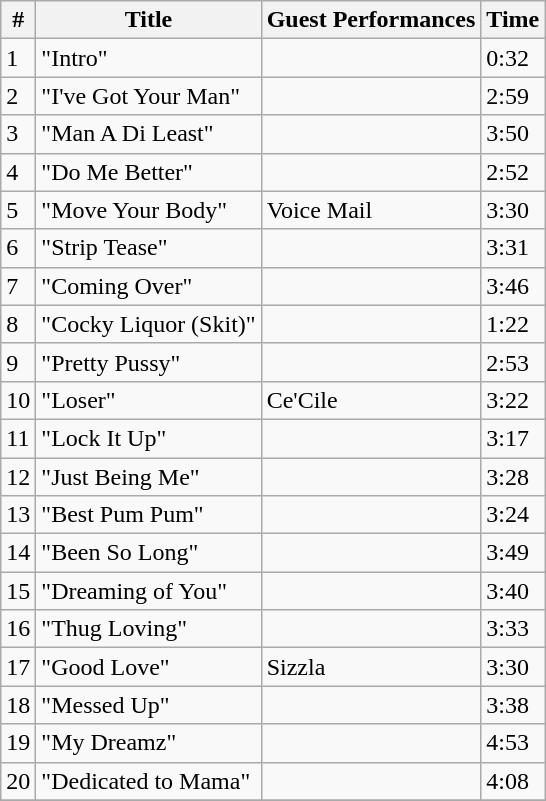<table class="wikitable">
<tr>
<th align="center">#</th>
<th align="center">Title</th>
<th align="center">Guest Performances</th>
<th align="center">Time</th>
</tr>
<tr>
<td>1</td>
<td>"Intro"</td>
<td></td>
<td>0:32</td>
</tr>
<tr>
<td>2</td>
<td>"I've Got Your Man"</td>
<td></td>
<td>2:59</td>
</tr>
<tr>
<td>3</td>
<td>"Man A Di Least"</td>
<td></td>
<td>3:50</td>
</tr>
<tr>
<td>4</td>
<td>"Do Me Better"</td>
<td></td>
<td>2:52</td>
</tr>
<tr>
<td>5</td>
<td>"Move Your Body"</td>
<td>Voice Mail</td>
<td>3:30</td>
</tr>
<tr>
<td>6</td>
<td>"Strip Tease"</td>
<td></td>
<td>3:31</td>
</tr>
<tr>
<td>7</td>
<td>"Coming Over"</td>
<td></td>
<td>3:46</td>
</tr>
<tr>
<td>8</td>
<td>"Cocky Liquor (Skit)"</td>
<td></td>
<td>1:22</td>
</tr>
<tr>
<td>9</td>
<td>"Pretty Pussy"</td>
<td></td>
<td>2:53</td>
</tr>
<tr>
<td>10</td>
<td>"Loser"</td>
<td>Ce'Cile</td>
<td>3:22</td>
</tr>
<tr>
<td>11</td>
<td>"Lock It Up"</td>
<td></td>
<td>3:17</td>
</tr>
<tr>
<td>12</td>
<td>"Just Being Me"</td>
<td></td>
<td>3:28</td>
</tr>
<tr>
<td>13</td>
<td>"Best Pum Pum"</td>
<td></td>
<td>3:24</td>
</tr>
<tr>
<td>14</td>
<td>"Been So Long"</td>
<td></td>
<td>3:49</td>
</tr>
<tr>
<td>15</td>
<td>"Dreaming of You"</td>
<td></td>
<td>3:40</td>
</tr>
<tr>
<td>16</td>
<td>"Thug Loving"</td>
<td></td>
<td>3:33</td>
</tr>
<tr>
<td>17</td>
<td>"Good Love"</td>
<td>Sizzla</td>
<td>3:30</td>
</tr>
<tr>
<td>18</td>
<td>"Messed Up"</td>
<td></td>
<td>3:38</td>
</tr>
<tr>
<td>19</td>
<td>"My Dreamz"</td>
<td></td>
<td>4:53</td>
</tr>
<tr>
<td>20</td>
<td>"Dedicated to Mama"</td>
<td></td>
<td>4:08</td>
</tr>
<tr>
</tr>
</table>
